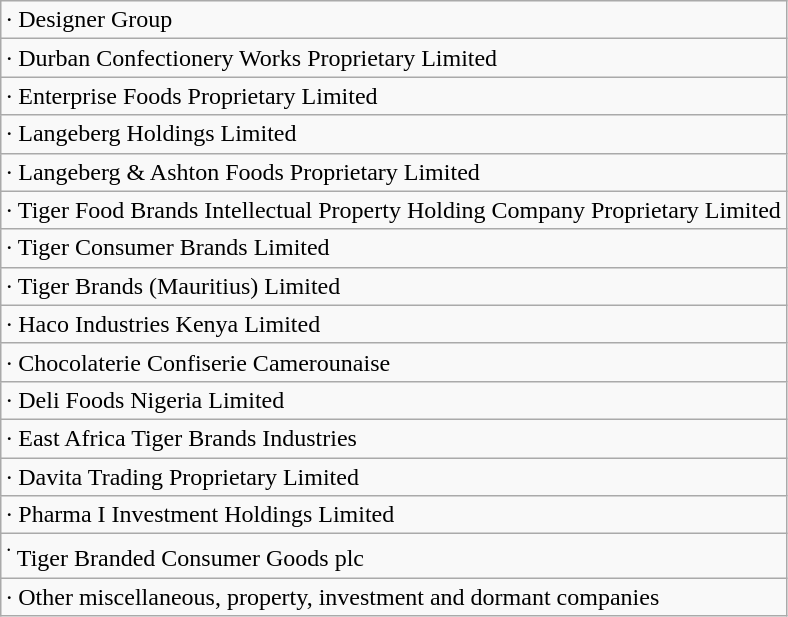<table class="wikitable">
<tr>
<td>·        Designer Group</td>
</tr>
<tr>
<td>·        Durban Confectionery Works Proprietary Limited</td>
</tr>
<tr>
<td>·        Enterprise Foods Proprietary Limited</td>
</tr>
<tr>
<td>·        Langeberg Holdings Limited</td>
</tr>
<tr>
<td>·        Langeberg & Ashton Foods Proprietary Limited</td>
</tr>
<tr>
<td>·        Tiger Food Brands Intellectual Property Holding Company Proprietary Limited</td>
</tr>
<tr>
<td>·        Tiger Consumer Brands Limited</td>
</tr>
<tr>
<td>·        Tiger Brands (Mauritius) Limited</td>
</tr>
<tr>
<td>·        Haco Industries Kenya Limited</td>
</tr>
<tr>
<td>·        Chocolaterie Confiserie Camerounaise</td>
</tr>
<tr>
<td>·        Deli Foods Nigeria Limited</td>
</tr>
<tr>
<td>·        East Africa Tiger Brands Industries</td>
</tr>
<tr>
<td>·        Davita Trading Proprietary Limited</td>
</tr>
<tr>
<td>·        Pharma I Investment Holdings Limited</td>
</tr>
<tr>
<td><sup>·</sup> Tiger Branded Consumer Goods plc</td>
</tr>
<tr>
<td>·        Other miscellaneous, property, investment and dormant companies</td>
</tr>
</table>
